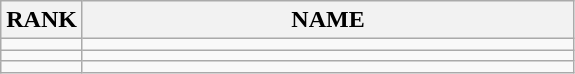<table class="wikitable">
<tr>
<th>RANK</th>
<th style="width: 20em">NAME</th>
</tr>
<tr>
<td align="center"></td>
<td></td>
</tr>
<tr>
<td align="center"></td>
<td></td>
</tr>
<tr>
<td align="center"></td>
<td></td>
</tr>
</table>
